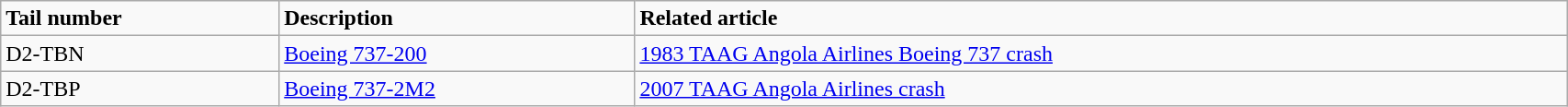<table class="wikitable" width="90%">
<tr>
<td><strong>Tail number</strong></td>
<td><strong>Description</strong></td>
<td><strong>Related article</strong></td>
</tr>
<tr>
<td>D2-TBN</td>
<td><a href='#'>Boeing 737-200</a></td>
<td><a href='#'>1983 TAAG Angola Airlines Boeing 737 crash</a></td>
</tr>
<tr>
<td>D2-TBP</td>
<td><a href='#'>Boeing 737-2M2</a></td>
<td><a href='#'>2007 TAAG Angola Airlines crash</a></td>
</tr>
</table>
